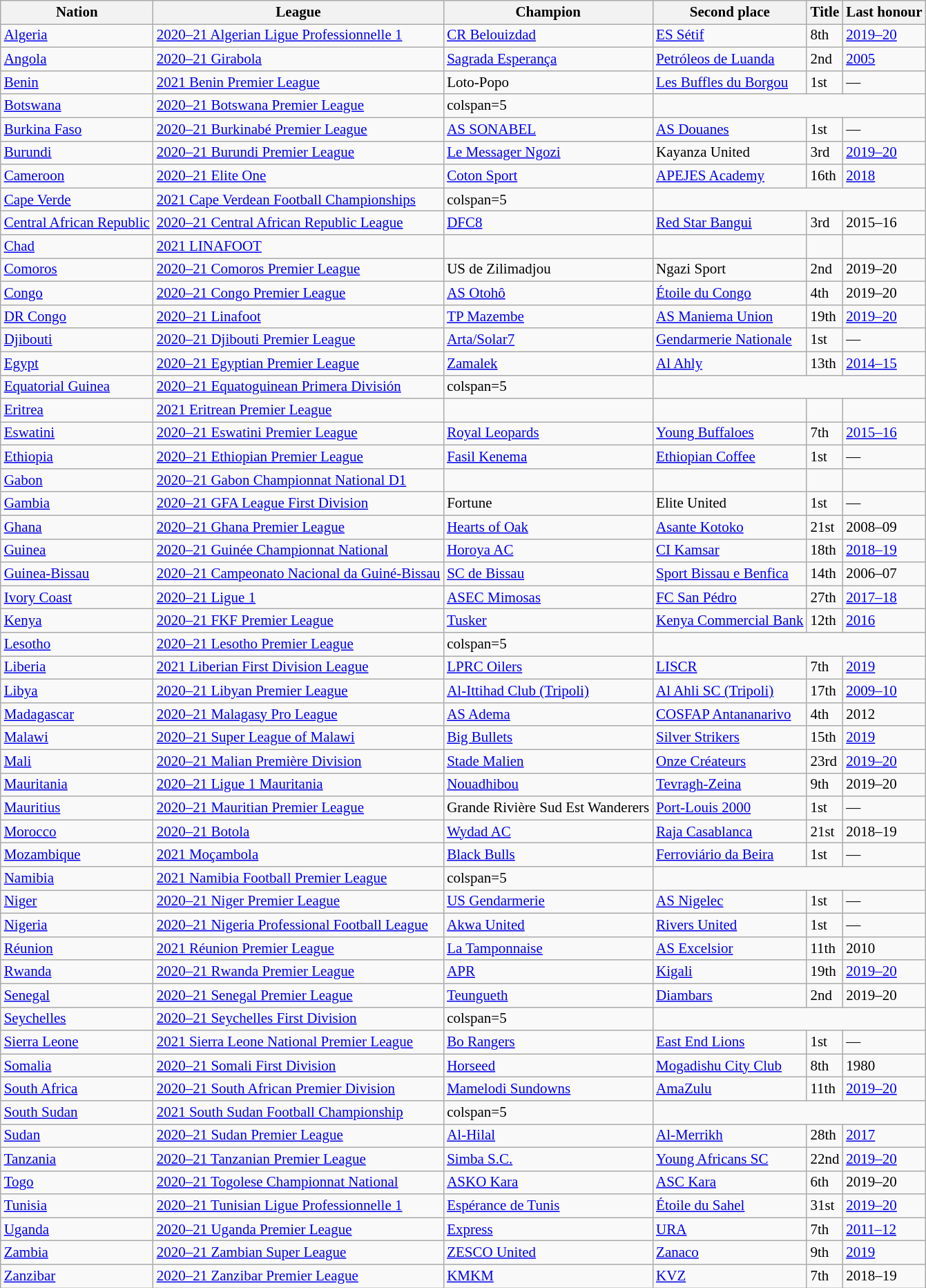<table class=wikitable style="font-size:14px">
<tr>
<th>Nation</th>
<th>League</th>
<th>Champion</th>
<th>Second place</th>
<th data-sort-type="number">Title</th>
<th>Last honour</th>
</tr>
<tr>
<td align=left> <a href='#'>Algeria</a></td>
<td align=left><a href='#'>2020–21 Algerian Ligue Professionnelle 1</a></td>
<td><a href='#'>CR Belouizdad</a></td>
<td><a href='#'>ES Sétif</a></td>
<td>8th</td>
<td><a href='#'>2019–20</a></td>
</tr>
<tr>
<td align=left> <a href='#'>Angola</a></td>
<td align=left><a href='#'>2020–21 Girabola</a></td>
<td><a href='#'>Sagrada Esperança</a></td>
<td><a href='#'>Petróleos de Luanda</a></td>
<td>2nd</td>
<td><a href='#'>2005</a></td>
</tr>
<tr>
<td align=left> <a href='#'>Benin</a></td>
<td align=left><a href='#'>2021 Benin Premier League</a></td>
<td>Loto-Popo</td>
<td><a href='#'>Les Buffles du Borgou</a></td>
<td>1st</td>
<td>—</td>
</tr>
<tr>
<td align=left> <a href='#'>Botswana</a></td>
<td align=left><a href='#'>2020–21 Botswana Premier League</a></td>
<td>colspan=5 </td>
</tr>
<tr>
<td align=left> <a href='#'>Burkina Faso</a></td>
<td align=left><a href='#'>2020–21 Burkinabé Premier League</a></td>
<td><a href='#'>AS SONABEL</a></td>
<td><a href='#'>AS Douanes</a></td>
<td>1st</td>
<td>—</td>
</tr>
<tr>
<td align=left> <a href='#'>Burundi</a></td>
<td align=left><a href='#'>2020–21 Burundi Premier League</a></td>
<td><a href='#'>Le Messager Ngozi</a></td>
<td>Kayanza United</td>
<td>3rd</td>
<td><a href='#'>2019–20</a></td>
</tr>
<tr>
<td align=left> <a href='#'>Cameroon</a></td>
<td align=left><a href='#'>2020–21 Elite One</a></td>
<td><a href='#'>Coton Sport</a></td>
<td><a href='#'>APEJES Academy</a></td>
<td>16th</td>
<td><a href='#'>2018</a></td>
</tr>
<tr>
<td align=left> <a href='#'>Cape Verde</a></td>
<td align=left><a href='#'>2021 Cape Verdean Football Championships</a></td>
<td>colspan=5 </td>
</tr>
<tr>
<td align=left> <a href='#'>Central African Republic</a></td>
<td align=left><a href='#'>2020–21 Central African Republic League</a></td>
<td><a href='#'>DFC8</a></td>
<td><a href='#'>Red Star Bangui</a></td>
<td>3rd</td>
<td>2015–16</td>
</tr>
<tr>
<td align=left> <a href='#'>Chad</a></td>
<td align=left><a href='#'>2021 LINAFOOT</a></td>
<td></td>
<td></td>
<td></td>
<td></td>
</tr>
<tr>
<td align=left> <a href='#'>Comoros</a></td>
<td align=left><a href='#'>2020–21 Comoros Premier League</a></td>
<td>US de Zilimadjou</td>
<td>Ngazi Sport</td>
<td>2nd</td>
<td>2019–20</td>
</tr>
<tr>
<td align=left> <a href='#'>Congo</a></td>
<td align=left><a href='#'>2020–21 Congo Premier League</a></td>
<td><a href='#'>AS Otohô</a></td>
<td><a href='#'>Étoile du Congo</a></td>
<td>4th</td>
<td>2019–20</td>
</tr>
<tr>
<td align=left> <a href='#'>DR Congo</a></td>
<td align=left><a href='#'>2020–21 Linafoot</a></td>
<td><a href='#'>TP Mazembe</a></td>
<td><a href='#'>AS Maniema Union</a></td>
<td>19th</td>
<td><a href='#'>2019–20</a></td>
</tr>
<tr>
<td align=left> <a href='#'>Djibouti</a></td>
<td align=left><a href='#'>2020–21 Djibouti Premier League</a></td>
<td><a href='#'>Arta/Solar7</a></td>
<td><a href='#'>Gendarmerie Nationale</a></td>
<td>1st</td>
<td>—</td>
</tr>
<tr>
<td align=left> <a href='#'>Egypt</a></td>
<td align=left><a href='#'>2020–21 Egyptian Premier League</a></td>
<td><a href='#'>Zamalek</a></td>
<td><a href='#'>Al Ahly</a></td>
<td>13th</td>
<td><a href='#'>2014–15</a></td>
</tr>
<tr>
<td align=left> <a href='#'>Equatorial Guinea</a></td>
<td align=left><a href='#'>2020–21 Equatoguinean Primera División</a></td>
<td>colspan=5 </td>
</tr>
<tr>
<td align=left> <a href='#'>Eritrea</a></td>
<td align=left><a href='#'>2021 Eritrean Premier League</a></td>
<td></td>
<td></td>
<td></td>
<td></td>
</tr>
<tr>
<td align=left> <a href='#'>Eswatini</a></td>
<td align=left><a href='#'>2020–21 Eswatini Premier League</a></td>
<td><a href='#'>Royal Leopards</a></td>
<td><a href='#'>Young Buffaloes</a></td>
<td>7th</td>
<td><a href='#'>2015–16</a></td>
</tr>
<tr>
<td align=left> <a href='#'>Ethiopia</a></td>
<td align=left><a href='#'>2020–21 Ethiopian Premier League</a></td>
<td><a href='#'>Fasil Kenema</a></td>
<td><a href='#'>Ethiopian Coffee</a></td>
<td>1st</td>
<td>—</td>
</tr>
<tr>
<td align=left> <a href='#'>Gabon</a></td>
<td align=left><a href='#'>2020–21 Gabon Championnat National D1</a></td>
<td></td>
<td></td>
<td></td>
<td></td>
</tr>
<tr>
<td align=left> <a href='#'>Gambia</a></td>
<td align=left><a href='#'>2020–21 GFA League First Division</a></td>
<td>Fortune</td>
<td>Elite United</td>
<td>1st</td>
<td>—</td>
</tr>
<tr>
<td align=left> <a href='#'>Ghana</a></td>
<td align=left><a href='#'>2020–21 Ghana Premier League</a></td>
<td><a href='#'>Hearts of Oak</a></td>
<td><a href='#'>Asante Kotoko</a></td>
<td>21st</td>
<td>2008–09</td>
</tr>
<tr>
<td align=left> <a href='#'>Guinea</a></td>
<td align=left><a href='#'>2020–21 Guinée Championnat National</a></td>
<td><a href='#'>Horoya AC</a></td>
<td><a href='#'>CI Kamsar</a></td>
<td>18th</td>
<td><a href='#'>2018–19</a></td>
</tr>
<tr>
<td align=left> <a href='#'>Guinea-Bissau</a></td>
<td align=left><a href='#'>2020–21 Campeonato Nacional da Guiné-Bissau</a></td>
<td><a href='#'>SC de Bissau</a></td>
<td><a href='#'>Sport Bissau e Benfica</a></td>
<td>14th</td>
<td>2006–07</td>
</tr>
<tr>
<td align=left> <a href='#'>Ivory Coast</a></td>
<td align=left><a href='#'>2020–21 Ligue 1</a></td>
<td><a href='#'>ASEC Mimosas</a></td>
<td><a href='#'>FC San Pédro</a></td>
<td>27th</td>
<td><a href='#'>2017–18</a></td>
</tr>
<tr>
<td align=left> <a href='#'>Kenya</a></td>
<td align=left><a href='#'>2020–21 FKF Premier League</a></td>
<td><a href='#'>Tusker</a></td>
<td><a href='#'>Kenya Commercial Bank</a></td>
<td>12th</td>
<td><a href='#'>2016</a></td>
</tr>
<tr>
<td align=left> <a href='#'>Lesotho</a></td>
<td align=left><a href='#'>2020–21 Lesotho Premier League</a></td>
<td>colspan=5 </td>
</tr>
<tr>
<td align=left> <a href='#'>Liberia</a></td>
<td align=left><a href='#'>2021 Liberian First Division League</a></td>
<td><a href='#'>LPRC Oilers</a></td>
<td><a href='#'>LISCR</a></td>
<td>7th</td>
<td><a href='#'>2019</a></td>
</tr>
<tr>
<td align=left> <a href='#'>Libya</a></td>
<td align=left><a href='#'>2020–21 Libyan Premier League</a></td>
<td><a href='#'>Al-Ittihad Club (Tripoli)</a></td>
<td><a href='#'>Al Ahli SC (Tripoli)</a></td>
<td>17th</td>
<td><a href='#'>2009–10</a></td>
</tr>
<tr>
<td align=left> <a href='#'>Madagascar</a></td>
<td align=left><a href='#'>2020–21 Malagasy Pro League</a></td>
<td><a href='#'>AS Adema</a></td>
<td><a href='#'>COSFAP Antananarivo</a></td>
<td>4th</td>
<td>2012</td>
</tr>
<tr>
<td align=left> <a href='#'>Malawi</a></td>
<td align=left><a href='#'>2020–21 Super League of Malawi</a></td>
<td><a href='#'>Big Bullets</a></td>
<td><a href='#'>Silver Strikers</a></td>
<td>15th</td>
<td><a href='#'>2019</a></td>
</tr>
<tr>
<td align=left> <a href='#'>Mali</a></td>
<td align=left><a href='#'>2020–21 Malian Première Division</a></td>
<td><a href='#'>Stade Malien</a></td>
<td><a href='#'>Onze Créateurs</a></td>
<td>23rd</td>
<td><a href='#'>2019–20</a></td>
</tr>
<tr>
<td align=left> <a href='#'>Mauritania</a></td>
<td align=left><a href='#'>2020–21 Ligue 1 Mauritania</a></td>
<td><a href='#'>Nouadhibou</a></td>
<td><a href='#'>Tevragh-Zeina</a></td>
<td>9th</td>
<td>2019–20</td>
</tr>
<tr>
<td align=left> <a href='#'>Mauritius</a></td>
<td align=left><a href='#'>2020–21 Mauritian Premier League</a></td>
<td>Grande Rivière Sud Est Wanderers</td>
<td><a href='#'>Port-Louis 2000</a></td>
<td>1st</td>
<td>—</td>
</tr>
<tr>
<td align=left> <a href='#'>Morocco</a></td>
<td align=left><a href='#'>2020–21 Botola</a></td>
<td><a href='#'>Wydad AC</a></td>
<td><a href='#'>Raja Casablanca</a></td>
<td>21st</td>
<td>2018–19</td>
</tr>
<tr>
<td align=left> <a href='#'>Mozambique</a></td>
<td align=left><a href='#'>2021 Moçambola</a></td>
<td><a href='#'>Black Bulls</a></td>
<td><a href='#'>Ferroviário da Beira</a></td>
<td>1st</td>
<td>—</td>
</tr>
<tr>
<td align=left> <a href='#'>Namibia</a></td>
<td align=left><a href='#'>2021 Namibia Football Premier League</a></td>
<td>colspan=5 </td>
</tr>
<tr>
<td align=left> <a href='#'>Niger</a></td>
<td align=left><a href='#'>2020–21 Niger Premier League</a></td>
<td><a href='#'>US Gendarmerie</a></td>
<td><a href='#'>AS Nigelec</a></td>
<td>1st</td>
<td>—</td>
</tr>
<tr>
<td align=left> <a href='#'>Nigeria</a></td>
<td align=left><a href='#'>2020–21 Nigeria Professional Football League</a></td>
<td><a href='#'>Akwa United</a></td>
<td><a href='#'>Rivers United</a></td>
<td>1st</td>
<td>—</td>
</tr>
<tr>
<td align=left> <a href='#'>Réunion</a></td>
<td align=left><a href='#'>2021 Réunion Premier League</a></td>
<td><a href='#'>La Tamponnaise</a></td>
<td><a href='#'>AS Excelsior</a></td>
<td>11th</td>
<td>2010</td>
</tr>
<tr>
<td align=left> <a href='#'>Rwanda</a></td>
<td align=left><a href='#'>2020–21 Rwanda Premier League</a></td>
<td><a href='#'>APR</a></td>
<td><a href='#'>Kigali</a></td>
<td>19th</td>
<td><a href='#'>2019–20</a></td>
</tr>
<tr>
<td align=left> <a href='#'>Senegal</a></td>
<td align=left><a href='#'>2020–21 Senegal Premier League</a></td>
<td><a href='#'>Teungueth</a></td>
<td><a href='#'>Diambars</a></td>
<td>2nd</td>
<td>2019–20</td>
</tr>
<tr>
<td align=left> <a href='#'>Seychelles</a></td>
<td align=left><a href='#'>2020–21 Seychelles First Division</a></td>
<td>colspan=5 </td>
</tr>
<tr>
<td align=left> <a href='#'>Sierra Leone</a></td>
<td align=left><a href='#'>2021 Sierra Leone National Premier League</a></td>
<td><a href='#'>Bo Rangers</a></td>
<td><a href='#'>East End Lions</a></td>
<td>1st</td>
<td>—</td>
</tr>
<tr>
<td align=left> <a href='#'>Somalia</a></td>
<td align=left><a href='#'>2020–21 Somali First Division</a></td>
<td><a href='#'>Horseed</a></td>
<td><a href='#'>Mogadishu City Club</a></td>
<td>8th</td>
<td>1980</td>
</tr>
<tr>
<td align=left> <a href='#'>South Africa</a></td>
<td align=left><a href='#'>2020–21 South African Premier Division</a></td>
<td><a href='#'>Mamelodi Sundowns</a></td>
<td><a href='#'>AmaZulu</a></td>
<td>11th</td>
<td><a href='#'>2019–20</a></td>
</tr>
<tr>
<td align=left> <a href='#'>South Sudan</a></td>
<td align=left><a href='#'>2021 South Sudan Football Championship</a></td>
<td>colspan=5 </td>
</tr>
<tr>
<td align=left> <a href='#'>Sudan</a></td>
<td align=left><a href='#'>2020–21 Sudan Premier League</a></td>
<td><a href='#'>Al-Hilal</a></td>
<td><a href='#'>Al-Merrikh</a></td>
<td>28th</td>
<td><a href='#'>2017</a></td>
</tr>
<tr>
<td align=left> <a href='#'>Tanzania</a></td>
<td align=left><a href='#'>2020–21 Tanzanian Premier League</a></td>
<td><a href='#'>Simba S.C.</a></td>
<td><a href='#'>Young Africans SC</a></td>
<td>22nd</td>
<td><a href='#'>2019–20</a></td>
</tr>
<tr>
<td align=left> <a href='#'>Togo</a></td>
<td align=left><a href='#'>2020–21 Togolese Championnat National</a></td>
<td><a href='#'>ASKO Kara</a></td>
<td><a href='#'>ASC Kara</a></td>
<td>6th</td>
<td>2019–20</td>
</tr>
<tr>
<td align=left> <a href='#'>Tunisia</a></td>
<td align=left><a href='#'>2020–21 Tunisian Ligue Professionnelle 1</a></td>
<td><a href='#'>Espérance de Tunis</a></td>
<td><a href='#'>Étoile du Sahel</a></td>
<td>31st</td>
<td><a href='#'>2019–20</a></td>
</tr>
<tr>
<td align=left> <a href='#'>Uganda</a></td>
<td align=left><a href='#'>2020–21 Uganda Premier League</a></td>
<td><a href='#'>Express</a></td>
<td><a href='#'>URA</a></td>
<td>7th</td>
<td><a href='#'>2011–12</a></td>
</tr>
<tr>
<td align=left> <a href='#'>Zambia</a></td>
<td align=left><a href='#'>2020–21 Zambian Super League</a></td>
<td><a href='#'>ZESCO United</a></td>
<td><a href='#'>Zanaco</a></td>
<td>9th</td>
<td><a href='#'>2019</a></td>
</tr>
<tr>
<td align=left> <a href='#'>Zanzibar</a></td>
<td align=left><a href='#'>2020–21 Zanzibar Premier League</a></td>
<td><a href='#'>KMKM</a></td>
<td><a href='#'>KVZ</a></td>
<td>7th</td>
<td>2018–19</td>
</tr>
</table>
